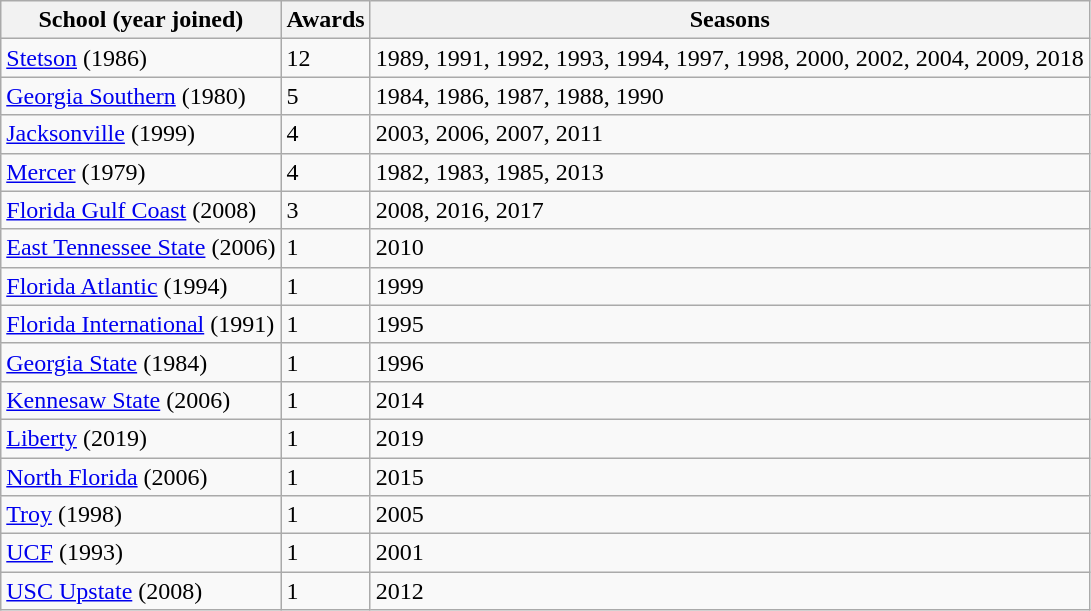<table class="wikitable" border="1">
<tr>
<th>School (year joined)</th>
<th>Awards</th>
<th>Seasons</th>
</tr>
<tr>
<td><a href='#'>Stetson</a> (1986)</td>
<td>12</td>
<td>1989, 1991, 1992, 1993, 1994, 1997, 1998, 2000, 2002, 2004, 2009, 2018</td>
</tr>
<tr>
<td><a href='#'>Georgia Southern</a> (1980)</td>
<td>5</td>
<td>1984, 1986, 1987, 1988, 1990</td>
</tr>
<tr>
<td><a href='#'>Jacksonville</a> (1999)</td>
<td>4</td>
<td>2003, 2006, 2007, 2011</td>
</tr>
<tr>
<td><a href='#'>Mercer</a> (1979)</td>
<td>4</td>
<td>1982, 1983, 1985, 2013</td>
</tr>
<tr>
<td><a href='#'>Florida Gulf Coast</a> (2008)</td>
<td>3</td>
<td>2008, 2016, 2017</td>
</tr>
<tr>
<td><a href='#'>East Tennessee State</a> (2006)</td>
<td>1</td>
<td>2010</td>
</tr>
<tr>
<td><a href='#'>Florida Atlantic</a> (1994)</td>
<td>1</td>
<td>1999</td>
</tr>
<tr>
<td><a href='#'>Florida International</a> (1991)</td>
<td>1</td>
<td>1995</td>
</tr>
<tr>
<td><a href='#'>Georgia State</a> (1984)</td>
<td>1</td>
<td>1996</td>
</tr>
<tr>
<td><a href='#'>Kennesaw State</a> (2006)</td>
<td>1</td>
<td>2014</td>
</tr>
<tr>
<td><a href='#'>Liberty</a> (2019)</td>
<td>1</td>
<td>2019</td>
</tr>
<tr>
<td><a href='#'>North Florida</a> (2006)</td>
<td>1</td>
<td>2015</td>
</tr>
<tr>
<td><a href='#'>Troy</a> (1998)</td>
<td>1</td>
<td>2005</td>
</tr>
<tr>
<td><a href='#'>UCF</a> (1993)</td>
<td>1</td>
<td>2001</td>
</tr>
<tr>
<td><a href='#'>USC Upstate</a> (2008)</td>
<td>1</td>
<td>2012</td>
</tr>
</table>
